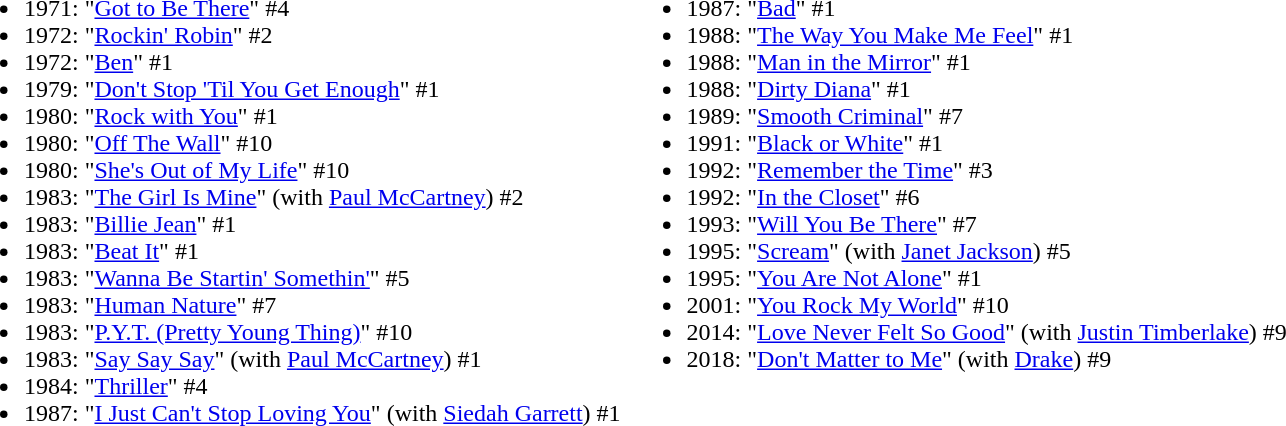<table border="0">
<tr>
<td><div><br><table>
<tr>
<td valign=top><br><ul><li>1971: "<a href='#'>Got to Be There</a>" #4</li><li>1972: "<a href='#'>Rockin' Robin</a>" #2</li><li>1972: "<a href='#'>Ben</a>" #1</li><li>1979: "<a href='#'>Don't Stop 'Til You Get Enough</a>" #1</li><li>1980: "<a href='#'>Rock with You</a>" #1</li><li>1980: "<a href='#'>Off The Wall</a>" #10</li><li>1980: "<a href='#'>She's Out of My Life</a>" #10</li><li>1983: "<a href='#'>The Girl Is Mine</a>" (with <a href='#'>Paul McCartney</a>) #2</li><li>1983: "<a href='#'>Billie Jean</a>" #1</li><li>1983: "<a href='#'>Beat It</a>" #1</li><li>1983: "<a href='#'>Wanna Be Startin' Somethin'</a>" #5</li><li>1983: "<a href='#'>Human Nature</a>" #7</li><li>1983: "<a href='#'>P.Y.T. (Pretty Young Thing)</a>" #10</li><li>1983: "<a href='#'>Say Say Say</a>" (with <a href='#'>Paul McCartney</a>) #1</li><li>1984: "<a href='#'>Thriller</a>" #4</li><li>1987: "<a href='#'>I Just Can't Stop Loving You</a>" (with <a href='#'>Siedah Garrett</a>) #1</li></ul></td>
<td valign=top><br><ul><li>1987: "<a href='#'>Bad</a>" #1</li><li>1988: "<a href='#'>The Way You Make Me Feel</a>" #1</li><li>1988: "<a href='#'>Man in the Mirror</a>" #1</li><li>1988: "<a href='#'>Dirty Diana</a>" #1</li><li>1989: "<a href='#'>Smooth Criminal</a>" #7</li><li>1991: "<a href='#'>Black or White</a>" #1</li><li>1992: "<a href='#'>Remember the Time</a>" #3</li><li>1992: "<a href='#'>In the Closet</a>" #6</li><li>1993: "<a href='#'>Will You Be There</a>" #7</li><li>1995: "<a href='#'>Scream</a>" (with <a href='#'>Janet Jackson</a>) #5</li><li>1995: "<a href='#'>You Are Not Alone</a>" #1</li><li>2001: "<a href='#'>You Rock My World</a>" #10</li><li>2014: "<a href='#'>Love Never Felt So Good</a>" (with <a href='#'>Justin Timberlake</a>) #9</li><li>2018: "<a href='#'>Don't Matter to Me</a>" (with <a href='#'>Drake</a>) #9</li></ul></td>
</tr>
</table>
</div></td>
</tr>
</table>
